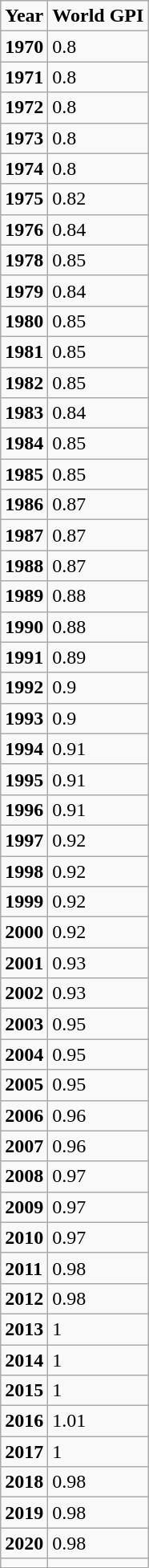<table class="wikitable sortable mw-collapsible">
<tr>
<td><strong>Year</strong></td>
<td><strong>World GPI</strong></td>
</tr>
<tr>
<td><strong>1970</strong></td>
<td>0.8</td>
</tr>
<tr>
<td><strong>1971</strong></td>
<td>0.8</td>
</tr>
<tr>
<td><strong>1972</strong></td>
<td>0.8</td>
</tr>
<tr>
<td><strong>1973</strong></td>
<td>0.8</td>
</tr>
<tr>
<td><strong>1974</strong></td>
<td>0.8</td>
</tr>
<tr>
<td><strong>1975</strong></td>
<td>0.82</td>
</tr>
<tr>
<td><strong>1976</strong></td>
<td>0.84</td>
</tr>
<tr>
<td><strong>1978</strong></td>
<td>0.85</td>
</tr>
<tr>
<td><strong>1979</strong></td>
<td>0.84</td>
</tr>
<tr>
<td><strong>1980</strong></td>
<td>0.85</td>
</tr>
<tr>
<td><strong>1981</strong></td>
<td>0.85</td>
</tr>
<tr>
<td><strong>1982</strong></td>
<td>0.85</td>
</tr>
<tr>
<td><strong>1983</strong></td>
<td>0.84</td>
</tr>
<tr>
<td><strong>1984</strong></td>
<td>0.85</td>
</tr>
<tr>
<td><strong>1985</strong></td>
<td>0.85</td>
</tr>
<tr>
<td><strong>1986</strong></td>
<td>0.87</td>
</tr>
<tr>
<td><strong>1987</strong></td>
<td>0.87</td>
</tr>
<tr>
<td><strong>1988</strong></td>
<td>0.87</td>
</tr>
<tr>
<td><strong>1989</strong></td>
<td>0.88</td>
</tr>
<tr>
<td><strong>1990</strong></td>
<td>0.88</td>
</tr>
<tr>
<td><strong>1991</strong></td>
<td>0.89</td>
</tr>
<tr>
<td><strong>1992</strong></td>
<td>0.9</td>
</tr>
<tr>
<td><strong>1993</strong></td>
<td>0.9</td>
</tr>
<tr>
<td><strong>1994</strong></td>
<td>0.91</td>
</tr>
<tr>
<td><strong>1995</strong></td>
<td>0.91</td>
</tr>
<tr>
<td><strong>1996</strong></td>
<td>0.91</td>
</tr>
<tr>
<td><strong>1997</strong></td>
<td>0.92</td>
</tr>
<tr>
<td><strong>1998</strong></td>
<td>0.92</td>
</tr>
<tr>
<td><strong>1999</strong></td>
<td>0.92</td>
</tr>
<tr>
<td><strong>2000</strong></td>
<td>0.92</td>
</tr>
<tr>
<td><strong>2001</strong></td>
<td>0.93</td>
</tr>
<tr>
<td><strong>2002</strong></td>
<td>0.93</td>
</tr>
<tr>
<td><strong>2003</strong></td>
<td>0.95</td>
</tr>
<tr>
<td><strong>2004</strong></td>
<td>0.95</td>
</tr>
<tr>
<td><strong>2005</strong></td>
<td>0.95</td>
</tr>
<tr>
<td><strong>2006</strong></td>
<td>0.96</td>
</tr>
<tr>
<td><strong>2007</strong></td>
<td>0.96</td>
</tr>
<tr>
<td><strong>2008</strong></td>
<td>0.97</td>
</tr>
<tr>
<td><strong>2009</strong></td>
<td>0.97</td>
</tr>
<tr>
<td><strong>2010</strong></td>
<td>0.97</td>
</tr>
<tr>
<td><strong>2011</strong></td>
<td>0.98</td>
</tr>
<tr>
<td><strong>2012</strong></td>
<td>0.98</td>
</tr>
<tr>
<td><strong>2013</strong></td>
<td>1</td>
</tr>
<tr>
<td><strong>2014</strong></td>
<td>1</td>
</tr>
<tr>
<td><strong>2015</strong></td>
<td>1</td>
</tr>
<tr>
<td><strong>2016</strong></td>
<td>1.01</td>
</tr>
<tr>
<td><strong>2017</strong></td>
<td>1</td>
</tr>
<tr>
<td><strong>2018</strong></td>
<td>0.98</td>
</tr>
<tr>
<td><strong>2019</strong></td>
<td>0.98</td>
</tr>
<tr>
<td><strong>2020</strong></td>
<td>0.98</td>
</tr>
<tr>
<td></td>
<td></td>
</tr>
</table>
